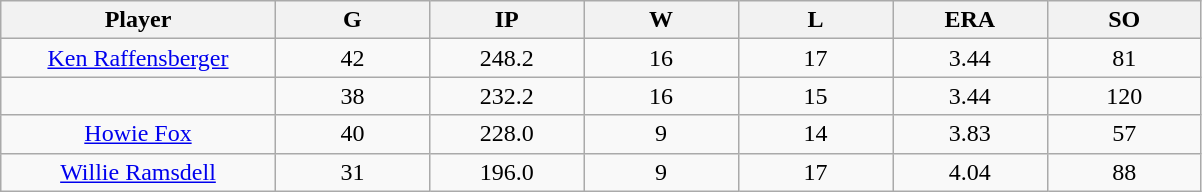<table class="wikitable sortable">
<tr>
<th bgcolor="#DDDDFF" width="16%">Player</th>
<th bgcolor="#DDDDFF" width="9%">G</th>
<th bgcolor="#DDDDFF" width="9%">IP</th>
<th bgcolor="#DDDDFF" width="9%">W</th>
<th bgcolor="#DDDDFF" width="9%">L</th>
<th bgcolor="#DDDDFF" width="9%">ERA</th>
<th bgcolor="#DDDDFF" width="9%">SO</th>
</tr>
<tr align="center">
<td><a href='#'>Ken Raffensberger</a></td>
<td>42</td>
<td>248.2</td>
<td>16</td>
<td>17</td>
<td>3.44</td>
<td>81</td>
</tr>
<tr align="center">
<td></td>
<td>38</td>
<td>232.2</td>
<td>16</td>
<td>15</td>
<td>3.44</td>
<td>120</td>
</tr>
<tr align="center">
<td><a href='#'>Howie Fox</a></td>
<td>40</td>
<td>228.0</td>
<td>9</td>
<td>14</td>
<td>3.83</td>
<td>57</td>
</tr>
<tr align="center">
<td><a href='#'>Willie Ramsdell</a></td>
<td>31</td>
<td>196.0</td>
<td>9</td>
<td>17</td>
<td>4.04</td>
<td>88</td>
</tr>
</table>
